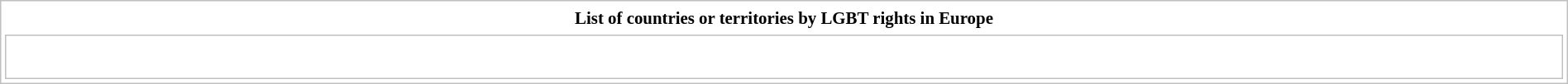<table class="collapsible uncollapsed" style=" text-align: left; border: 1px solid silver; margin: 0.2em auto auto; width:100%; clear: both; padding: 1px;">
<tr>
<th style=" font-size:87%; padding:0.2em 0.3em; text-align: center; "><span>List of countries or territories by LGBT rights in Europe</span></th>
</tr>
<tr>
<td style="border: solid 1px silver; padding: 8px; "><br><div></div></td>
</tr>
</table>
